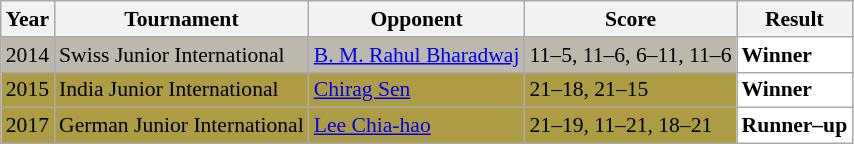<table class="sortable wikitable" style="font-size: 90%;">
<tr>
<th>Year</th>
<th>Tournament</th>
<th>Opponent</th>
<th>Score</th>
<th>Result</th>
</tr>
<tr style="background:#BDB8AD">
<td align="center">2014</td>
<td align="left">Swiss Junior International</td>
<td align="left"> <a href='#'>B. M. Rahul Bharadwaj</a></td>
<td align="left">11–5, 11–6, 6–11, 11–6</td>
<td style="text-align:left; background:white"> <strong>Winner</strong></td>
</tr>
<tr style="background:#AE9C45">
<td align="center">2015</td>
<td align="left">India Junior International</td>
<td align="left"> <a href='#'>Chirag Sen</a></td>
<td align="left">21–18, 21–15</td>
<td style="text-align:left; background:white"> <strong>Winner</strong></td>
</tr>
<tr style="background:#AE9C45">
<td align="center">2017</td>
<td align="left">German Junior International</td>
<td align="left"> <a href='#'>Lee Chia-hao</a></td>
<td align="left">21–19, 11–21, 18–21</td>
<td style="text-align:left; background:white"> <strong>Runner–up</strong></td>
</tr>
</table>
